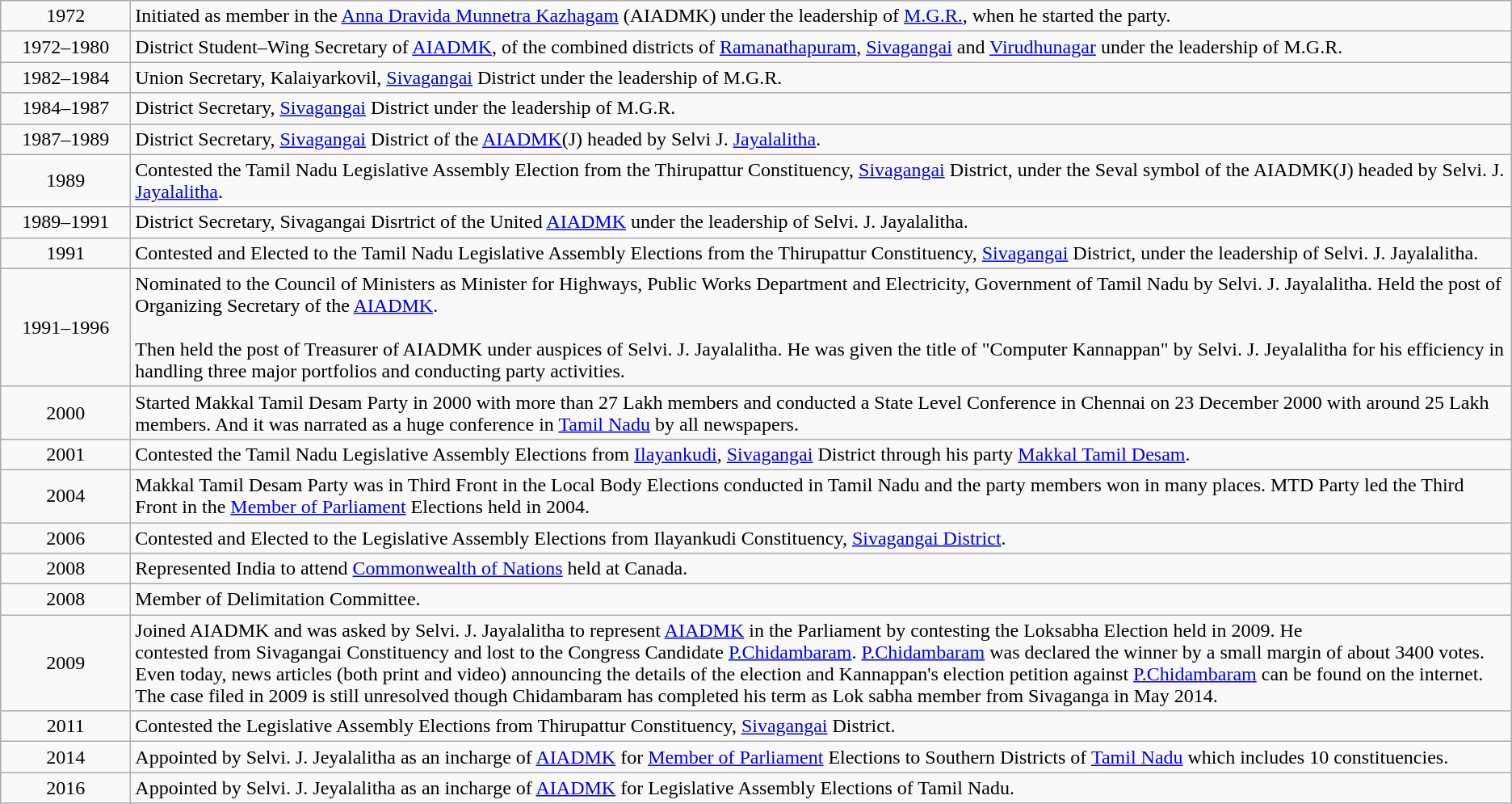<table class="wikitable">
<tr>
<td style="width:100px; text-align:center;">1972</td>
<td>Initiated as member in the <a href='#'>Anna Dravida Munnetra Kazhagam</a> (AIADMK) under the leadership of <a href='#'>M.G.R.</a>, when he started the party.</td>
</tr>
<tr>
<td style="width:100px; text-align:center;">1972–1980</td>
<td>District Student–Wing Secretary of <a href='#'>AIADMK</a>, of the combined districts of <a href='#'>Ramanathapuram</a>, <a href='#'>Sivagangai</a> and <a href='#'>Virudhunagar</a> under the leadership of M.G.R.</td>
</tr>
<tr>
<td style="width:100px; text-align:center;">1982–1984</td>
<td>Union Secretary, Kalaiyarkovil, <a href='#'>Sivagangai</a> District under the leadership of M.G.R.</td>
</tr>
<tr>
<td style="width:100px; text-align:center;">1984–1987</td>
<td>District Secretary, <a href='#'>Sivagangai</a> District under the leadership of M.G.R.</td>
</tr>
<tr>
<td style="width:100px; text-align:center;">1987–1989</td>
<td>District Secretary, <a href='#'>Sivagangai</a> District of the <a href='#'>AIADMK</a>(J) headed by Selvi J. <a href='#'>Jayalalitha</a>.</td>
</tr>
<tr>
<td style="width:100px; text-align:center;">1989</td>
<td>Contested the Tamil Nadu Legislative Assembly Election from the Thirupattur Constituency, <a href='#'>Sivagangai</a> District, under the Seval symbol of the AIADMK(J) headed by Selvi. J. <a href='#'>Jayalalitha</a>.</td>
</tr>
<tr>
<td style="width:100px; text-align:center;">1989–1991</td>
<td>District Secretary, Sivagangai Disrtrict of the United <a href='#'>AIADMK</a> under the leadership of Selvi. J. Jayalalitha.</td>
</tr>
<tr>
<td style="width:100px; text-align:center;">1991</td>
<td>Contested and Elected to the Tamil Nadu Legislative Assembly Elections from the Thirupattur Constituency, <a href='#'>Sivagangai</a> District, under the leadership of Selvi. J. Jayalalitha.</td>
</tr>
<tr>
<td style="width:100px; text-align:center;">1991–1996</td>
<td>Nominated to the Council of Ministers as Minister for Highways, Public Works Department and Electricity, Government of Tamil Nadu by Selvi. J. Jayalalitha. Held the post of Organizing Secretary of the <a href='#'>AIADMK</a>.<br><br>Then held the post of Treasurer of AIADMK under auspices of Selvi. J. Jayalalitha. He was given the title of "Computer Kannappan" by Selvi. J. Jeyalalitha for his efficiency in handling three major portfolios and conducting party activities.</td>
</tr>
<tr>
<td style="width:100px; text-align:center;">2000</td>
<td>Started Makkal Tamil Desam Party in 2000 with more than 27 Lakh members and conducted a State Level Conference in Chennai on 23 December 2000 with around 25 Lakh members. And it was narrated as a huge conference in <a href='#'>Tamil Nadu</a> by all newspapers.</td>
</tr>
<tr>
<td style="width:100px; text-align:center;">2001</td>
<td>Contested the Tamil Nadu Legislative Assembly Elections from <a href='#'>Ilayankudi</a>, <a href='#'>Sivagangai</a> District through his party <a href='#'>Makkal Tamil Desam</a>.</td>
</tr>
<tr>
<td style="width:100px; text-align:center;">2004</td>
<td>Makkal Tamil Desam Party was in Third Front in the Local Body Elections conducted in Tamil Nadu and the party members won in many places. MTD Party led the Third Front in the <a href='#'>Member of Parliament</a> Elections held in 2004.</td>
</tr>
<tr>
<td style="width:100px; text-align:center;">2006</td>
<td>Contested and Elected to the Legislative Assembly Elections from Ilayankudi Constituency, <a href='#'>Sivagangai District</a>.</td>
</tr>
<tr>
<td style="width:100px; text-align:center;">2008</td>
<td>Represented India to attend <a href='#'>Commonwealth of Nations</a> held at Canada.</td>
</tr>
<tr>
<td style="width:100px; text-align:center;">2008</td>
<td>Member of Delimitation Committee.</td>
</tr>
<tr>
<td style="width:100px; text-align:center;">2009</td>
<td>Joined AIADMK and was asked by Selvi. J. Jayalalitha to represent <a href='#'>AIADMK</a> in the Parliament by contesting the Loksabha Election held in 2009. He<br>contested from Sivagangai Constituency and lost to the Congress Candidate <a href='#'>P.Chidambaram</a>. <a href='#'>P.Chidambaram</a>  was declared the winner by a small margin of about 3400 votes. Even today, news articles (both print and video) announcing  the details of the election and Kannappan's election petition against <a href='#'>P.Chidambaram</a>  can be found on the internet. The case filed in 2009  is still unresolved though Chidambaram has completed his term as Lok sabha member from Sivaganga in May 2014.</td>
</tr>
<tr>
<td style="width:100px; text-align:center;">2011</td>
<td>Contested the Legislative Assembly Elections from Thirupattur Constituency, <a href='#'>Sivagangai</a> District.</td>
</tr>
<tr>
<td style="width:100px; text-align:center;">2014</td>
<td>Appointed by Selvi. J. Jeyalalitha as an incharge of <a href='#'>AIADMK</a> for <a href='#'>Member of Parliament</a> Elections to Southern Districts of <a href='#'>Tamil Nadu</a> which includes 10 constituencies.</td>
</tr>
<tr>
<td style="width:100px; text-align:center;">2016</td>
<td>Appointed by Selvi. J. Jeyalalitha as an incharge of <a href='#'>AIADMK</a> for Legislative Assembly Elections of Tamil Nadu.</td>
</tr>
</table>
